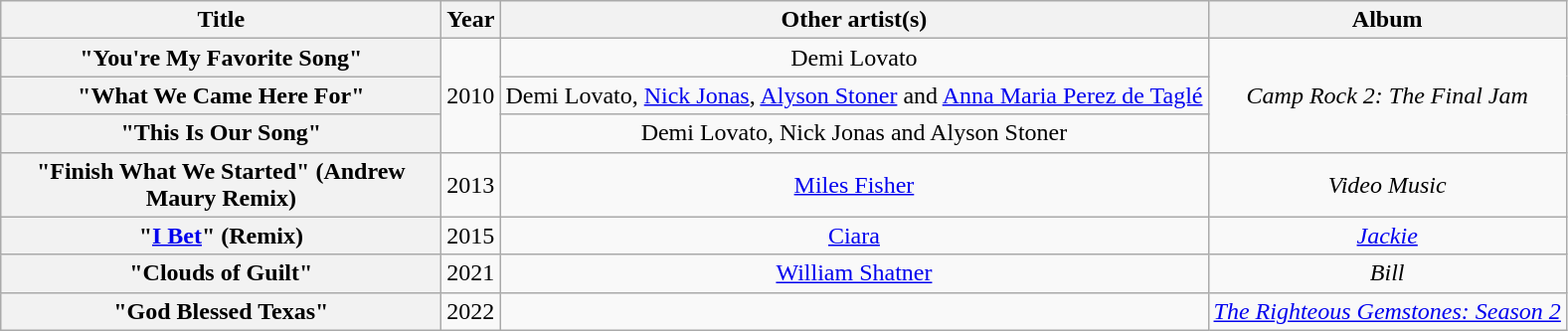<table class="wikitable plainrowheaders" style="text-align:center;" border="1">
<tr>
<th scope="col" style="width:18em;">Title</th>
<th scope="col" style="width:1em;">Year</th>
<th scope="col">Other artist(s)</th>
<th scope="col">Album</th>
</tr>
<tr>
<th scope="row">"You're My Favorite Song"</th>
<td rowspan="3">2010</td>
<td>Demi Lovato</td>
<td rowspan="3"><em>Camp Rock 2: The Final Jam</em></td>
</tr>
<tr>
<th scope="row">"What We Came Here For"</th>
<td>Demi Lovato, <a href='#'>Nick Jonas</a>, <a href='#'>Alyson Stoner</a> and <a href='#'>Anna Maria Perez de Taglé</a></td>
</tr>
<tr>
<th scope="row">"This Is Our Song"</th>
<td>Demi Lovato, Nick Jonas and Alyson Stoner</td>
</tr>
<tr>
<th scope="row">"Finish What We Started"  (Andrew Maury Remix)</th>
<td>2013</td>
<td><a href='#'>Miles Fisher</a></td>
<td><em>Video Music</em></td>
</tr>
<tr>
<th scope="row">"<a href='#'>I Bet</a>" (Remix)</th>
<td>2015</td>
<td><a href='#'>Ciara</a></td>
<td><em><a href='#'>Jackie</a></em></td>
</tr>
<tr>
<th scope="row">"Clouds of Guilt"</th>
<td>2021</td>
<td><a href='#'>William Shatner</a></td>
<td><em>Bill</em></td>
</tr>
<tr>
<th scope="row">"God Blessed Texas"</th>
<td>2022</td>
<td></td>
<td><em><a href='#'>The Righteous Gemstones: Season 2</a></em></td>
</tr>
</table>
